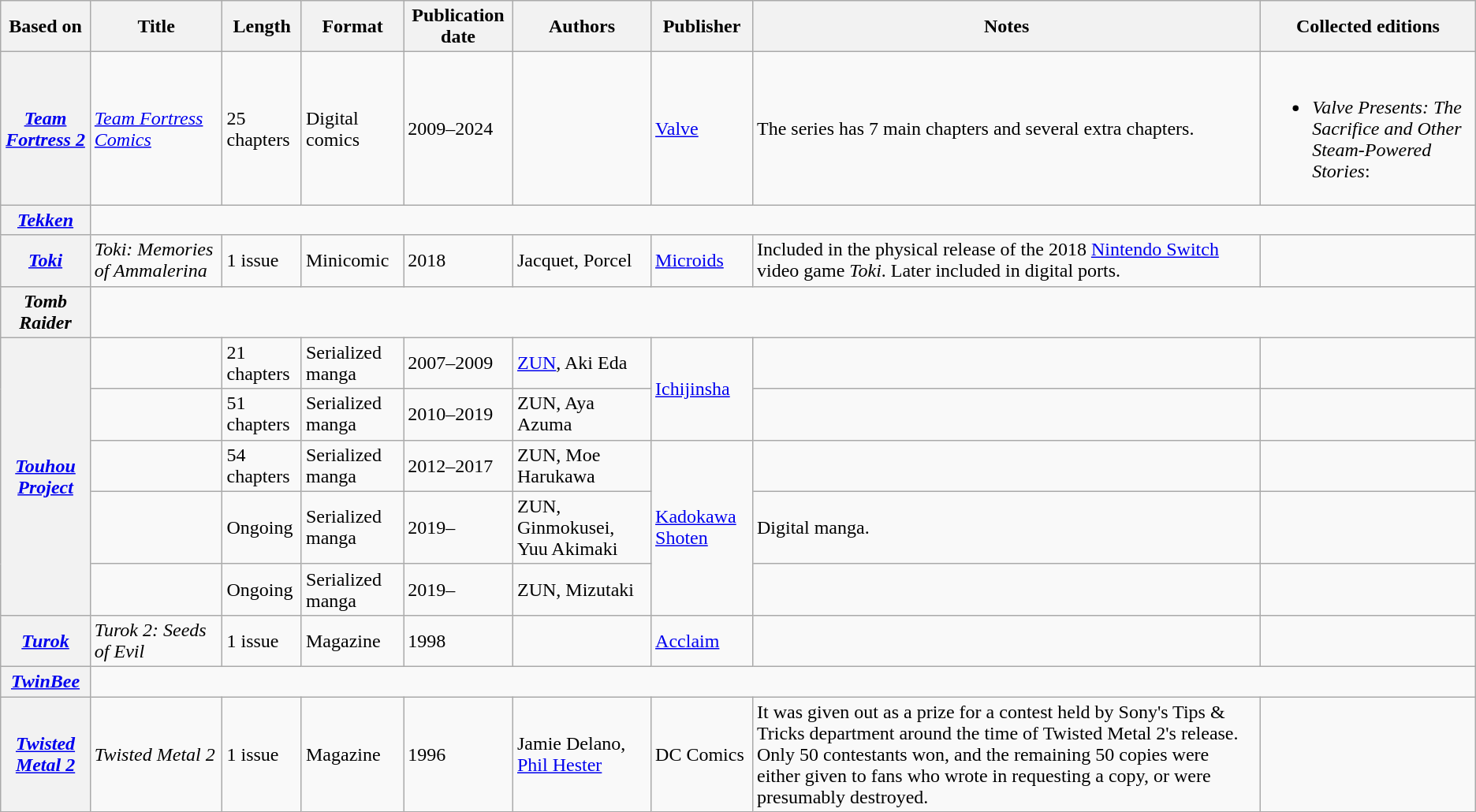<table class="wikitable mw-collapsible">
<tr>
<th>Based on</th>
<th>Title</th>
<th>Length</th>
<th>Format</th>
<th>Publication date</th>
<th>Authors</th>
<th>Publisher</th>
<th>Notes</th>
<th>Collected editions</th>
</tr>
<tr>
<th><em><a href='#'>Team Fortress 2</a></em></th>
<td><em><a href='#'>Team Fortress Comics</a></em></td>
<td>25 chapters</td>
<td>Digital comics</td>
<td>2009–2024</td>
<td></td>
<td><a href='#'>Valve</a></td>
<td>The series has 7 main chapters and several extra chapters.</td>
<td><br><ul><li><em>Valve Presents: The Sacrifice and Other Steam-Powered Stories</em>: </li></ul></td>
</tr>
<tr>
<th><em><a href='#'>Tekken</a></em></th>
<td colspan="8"></td>
</tr>
<tr>
<th><em><a href='#'>Toki</a></em></th>
<td><em>Toki: Memories of Ammalerina</em></td>
<td>1 issue</td>
<td>Minicomic</td>
<td>2018</td>
<td>Jacquet, Porcel</td>
<td><a href='#'>Microids</a></td>
<td>Included in the physical release of the 2018 <a href='#'>Nintendo Switch</a> video game <em>Toki</em>. Later included in digital ports.</td>
<td></td>
</tr>
<tr>
<th><em>Tomb Raider</em></th>
<td colspan="8"></td>
</tr>
<tr>
<th rowspan="5"><em><a href='#'>Touhou Project</a></em></th>
<td></td>
<td>21 chapters</td>
<td>Serialized manga</td>
<td>2007–2009</td>
<td><a href='#'>ZUN</a>, Aki Eda</td>
<td rowspan="2"><a href='#'>Ichijinsha</a></td>
<td></td>
<td></td>
</tr>
<tr>
<td></td>
<td>51 chapters</td>
<td>Serialized manga</td>
<td>2010–2019</td>
<td>ZUN, Aya Azuma</td>
<td></td>
<td></td>
</tr>
<tr>
<td></td>
<td>54 chapters</td>
<td>Serialized manga</td>
<td>2012–2017</td>
<td>ZUN, Moe Harukawa</td>
<td rowspan="3"><a href='#'>Kadokawa Shoten</a></td>
<td></td>
<td></td>
</tr>
<tr>
<td></td>
<td>Ongoing</td>
<td>Serialized manga</td>
<td>2019–</td>
<td>ZUN, Ginmokusei, Yuu Akimaki</td>
<td>Digital manga.</td>
<td></td>
</tr>
<tr>
<td></td>
<td>Ongoing</td>
<td>Serialized manga</td>
<td>2019–</td>
<td>ZUN, Mizutaki</td>
<td></td>
<td></td>
</tr>
<tr>
<th><em><a href='#'>Turok</a></em></th>
<td><em>Turok 2: Seeds of Evil</em></td>
<td>1 issue</td>
<td>Magazine</td>
<td>1998</td>
<td></td>
<td><a href='#'>Acclaim</a></td>
<td></td>
<td></td>
</tr>
<tr>
<th><em><a href='#'>TwinBee</a></em></th>
<td colspan="8"></td>
</tr>
<tr>
<th><em><a href='#'>Twisted Metal 2</a></em></th>
<td><em>Twisted Metal 2</em></td>
<td>1 issue</td>
<td>Magazine</td>
<td>1996</td>
<td>Jamie Delano, <a href='#'>Phil Hester</a></td>
<td>DC Comics</td>
<td>It was given out as a prize for a contest held by Sony's Tips & Tricks department around the time of Twisted Metal 2's release. Only 50 contestants won, and the remaining 50 copies were either given to fans who wrote in requesting a copy, or were presumably destroyed.</td>
<td></td>
</tr>
</table>
